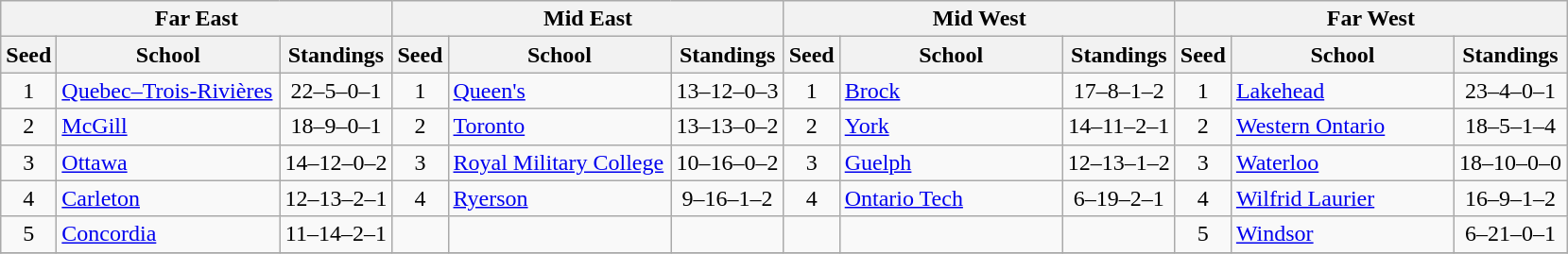<table class="wikitable">
<tr>
<th colspan=3>Far East</th>
<th colspan=3>Mid East</th>
<th colspan=3>Mid West</th>
<th colspan=3>Far West</th>
</tr>
<tr>
<th>Seed</th>
<th style="width:150px">School</th>
<th>Standings</th>
<th>Seed</th>
<th style="width:150px">School</th>
<th>Standings</th>
<th>Seed</th>
<th style="width:150px">School</th>
<th>Standings</th>
<th>Seed</th>
<th style="width:150px">School</th>
<th>Standings</th>
</tr>
<tr>
<td align=center>1</td>
<td><a href='#'>Quebec–Trois-Rivières</a></td>
<td align=center>22–5–0–1</td>
<td align=center>1</td>
<td><a href='#'>Queen's</a></td>
<td align=center>13–12–0–3</td>
<td align=center>1</td>
<td><a href='#'>Brock</a></td>
<td align=center>17–8–1–2</td>
<td align=center>1</td>
<td><a href='#'>Lakehead</a></td>
<td align=center>23–4–0–1</td>
</tr>
<tr>
<td align=center>2</td>
<td><a href='#'>McGill</a></td>
<td align=center>18–9–0–1</td>
<td align=center>2</td>
<td><a href='#'>Toronto</a></td>
<td align=center>13–13–0–2</td>
<td align=center>2</td>
<td><a href='#'>York</a></td>
<td align=center>14–11–2–1</td>
<td align=center>2</td>
<td><a href='#'>Western Ontario</a></td>
<td align=center>18–5–1–4</td>
</tr>
<tr>
<td align=center>3</td>
<td><a href='#'>Ottawa</a></td>
<td align=center>14–12–0–2</td>
<td align=center>3</td>
<td><a href='#'>Royal Military College</a></td>
<td align=center>10–16–0–2</td>
<td align=center>3</td>
<td><a href='#'>Guelph</a></td>
<td align=center>12–13–1–2</td>
<td align=center>3</td>
<td><a href='#'>Waterloo</a></td>
<td align=center>18–10–0–0</td>
</tr>
<tr>
<td align=center>4</td>
<td><a href='#'>Carleton</a></td>
<td align=center>12–13–2–1</td>
<td align=center>4</td>
<td><a href='#'>Ryerson</a></td>
<td align=center>9–16–1–2</td>
<td align=center>4</td>
<td><a href='#'>Ontario Tech</a></td>
<td align=center>6–19–2–1</td>
<td align=center>4</td>
<td><a href='#'>Wilfrid Laurier</a></td>
<td align=center>16–9–1–2</td>
</tr>
<tr>
<td align=center>5</td>
<td><a href='#'>Concordia</a></td>
<td align=center>11–14–2–1</td>
<td></td>
<td></td>
<td></td>
<td></td>
<td></td>
<td></td>
<td align=center>5</td>
<td><a href='#'>Windsor</a></td>
<td align=center>6–21–0–1</td>
</tr>
<tr>
</tr>
</table>
